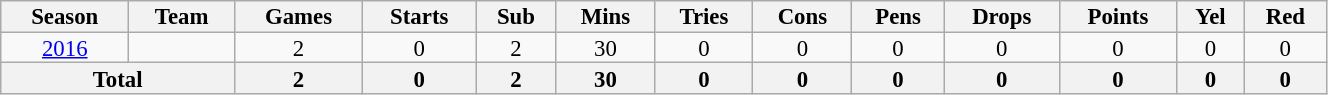<table class="wikitable" style="text-align:center; line-height:90%; font-size:95%; width:70%;">
<tr>
<th>Season</th>
<th>Team</th>
<th>Games</th>
<th>Starts</th>
<th>Sub</th>
<th>Mins</th>
<th>Tries</th>
<th>Cons</th>
<th>Pens</th>
<th>Drops</th>
<th>Points</th>
<th>Yel</th>
<th>Red</th>
</tr>
<tr>
<td><a href='#'>2016</a></td>
<td></td>
<td>2</td>
<td>0</td>
<td>2</td>
<td>30</td>
<td>0</td>
<td>0</td>
<td>0</td>
<td>0</td>
<td>0</td>
<td>0</td>
<td>0</td>
</tr>
<tr>
<th colspan="2">Total</th>
<th>2</th>
<th>0</th>
<th>2</th>
<th>30</th>
<th>0</th>
<th>0</th>
<th>0</th>
<th>0</th>
<th>0</th>
<th>0</th>
<th>0</th>
</tr>
</table>
